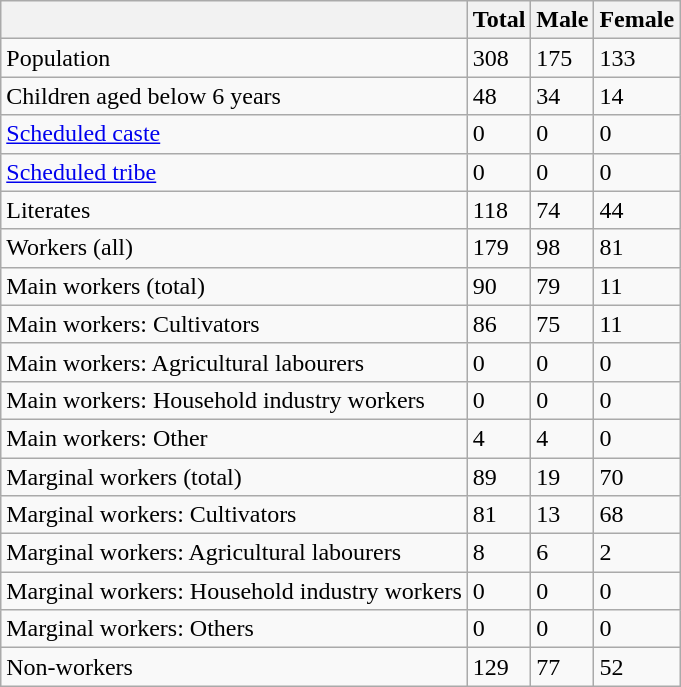<table class="wikitable sortable">
<tr>
<th></th>
<th>Total</th>
<th>Male</th>
<th>Female</th>
</tr>
<tr>
<td>Population</td>
<td>308</td>
<td>175</td>
<td>133</td>
</tr>
<tr>
<td>Children aged below 6 years</td>
<td>48</td>
<td>34</td>
<td>14</td>
</tr>
<tr>
<td><a href='#'>Scheduled caste</a></td>
<td>0</td>
<td>0</td>
<td>0</td>
</tr>
<tr>
<td><a href='#'>Scheduled tribe</a></td>
<td>0</td>
<td>0</td>
<td>0</td>
</tr>
<tr>
<td>Literates</td>
<td>118</td>
<td>74</td>
<td>44</td>
</tr>
<tr>
<td>Workers (all)</td>
<td>179</td>
<td>98</td>
<td>81</td>
</tr>
<tr>
<td>Main workers (total)</td>
<td>90</td>
<td>79</td>
<td>11</td>
</tr>
<tr>
<td>Main workers: Cultivators</td>
<td>86</td>
<td>75</td>
<td>11</td>
</tr>
<tr>
<td>Main workers: Agricultural labourers</td>
<td>0</td>
<td>0</td>
<td>0</td>
</tr>
<tr>
<td>Main workers: Household industry workers</td>
<td>0</td>
<td>0</td>
<td>0</td>
</tr>
<tr>
<td>Main workers: Other</td>
<td>4</td>
<td>4</td>
<td>0</td>
</tr>
<tr>
<td>Marginal workers (total)</td>
<td>89</td>
<td>19</td>
<td>70</td>
</tr>
<tr>
<td>Marginal workers: Cultivators</td>
<td>81</td>
<td>13</td>
<td>68</td>
</tr>
<tr>
<td>Marginal workers: Agricultural labourers</td>
<td>8</td>
<td>6</td>
<td>2</td>
</tr>
<tr>
<td>Marginal workers: Household industry workers</td>
<td>0</td>
<td>0</td>
<td>0</td>
</tr>
<tr>
<td>Marginal workers: Others</td>
<td>0</td>
<td>0</td>
<td>0</td>
</tr>
<tr>
<td>Non-workers</td>
<td>129</td>
<td>77</td>
<td>52</td>
</tr>
</table>
